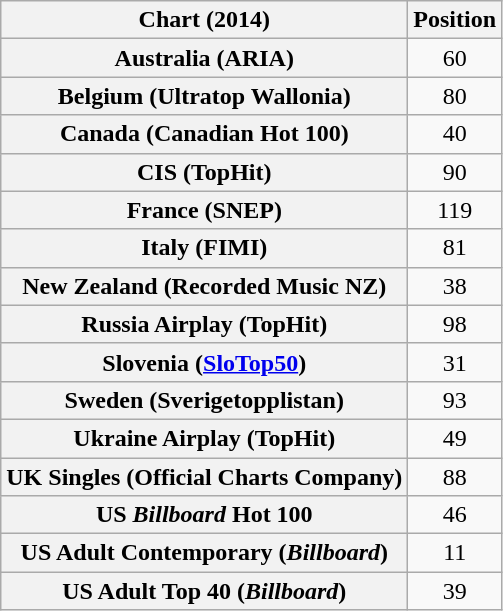<table class="wikitable sortable plainrowheaders" style="text-align:center;">
<tr>
<th>Chart (2014)</th>
<th>Position</th>
</tr>
<tr>
<th scope=row>Australia (ARIA)</th>
<td align=center>60</td>
</tr>
<tr>
<th scope="row">Belgium (Ultratop Wallonia)</th>
<td style="text-align:center;">80</td>
</tr>
<tr>
<th scope="row">Canada (Canadian Hot 100)</th>
<td style="text-align:center;">40</td>
</tr>
<tr>
<th scope="row">CIS (TopHit)</th>
<td>90</td>
</tr>
<tr>
<th scope="row">France (SNEP)</th>
<td style="text-align:center;">119</td>
</tr>
<tr>
<th scope="row">Italy (FIMI)</th>
<td style="text-align:center;">81</td>
</tr>
<tr>
<th scope="row">New Zealand (Recorded Music NZ)</th>
<td style="text-align:center;">38</td>
</tr>
<tr>
<th scope="row">Russia Airplay (TopHit)</th>
<td style="text-align:center;">98</td>
</tr>
<tr>
<th scope="row">Slovenia (<a href='#'>SloTop50</a>)</th>
<td align=center>31</td>
</tr>
<tr>
<th scope="row">Sweden (Sverigetopplistan)</th>
<td style="text-align:center;">93</td>
</tr>
<tr>
<th scope="row">Ukraine Airplay (TopHit)</th>
<td style="text-align:center;">49</td>
</tr>
<tr>
<th scope="row">UK Singles (Official Charts Company)</th>
<td style="text-align:center;">88</td>
</tr>
<tr>
<th scope="row">US <em>Billboard</em> Hot 100</th>
<td style="text-align:center;">46</td>
</tr>
<tr>
<th scope="row">US Adult Contemporary (<em>Billboard</em>)</th>
<td style="text-align:center;">11</td>
</tr>
<tr>
<th scope="row">US Adult Top 40 (<em>Billboard</em>)</th>
<td style="text-align:center;">39</td>
</tr>
</table>
